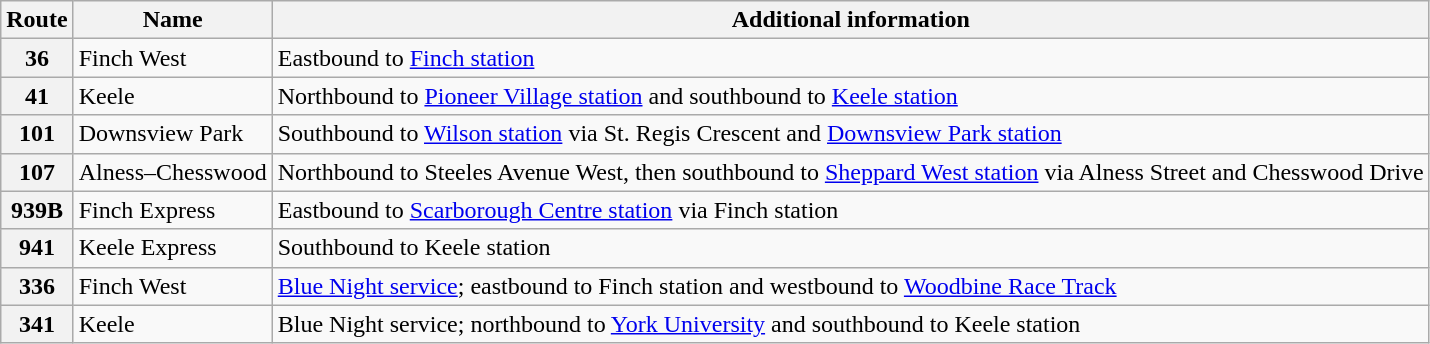<table class="wikitable">
<tr>
<th>Route</th>
<th>Name</th>
<th>Additional information</th>
</tr>
<tr>
<th>36</th>
<td>Finch West</td>
<td>Eastbound to <a href='#'>Finch station</a></td>
</tr>
<tr>
<th>41</th>
<td>Keele</td>
<td>Northbound to <a href='#'>Pioneer Village station</a> and southbound to <a href='#'>Keele station</a><br></td>
</tr>
<tr>
<th>101</th>
<td>Downsview Park</td>
<td>Southbound to <a href='#'>Wilson station</a> via St. Regis Crescent and <a href='#'>Downsview Park station</a></td>
</tr>
<tr>
<th>107</th>
<td>Alness–Chesswood</td>
<td>Northbound to Steeles Avenue West, then southbound to <a href='#'>Sheppard West station</a> via Alness Street and Chesswood Drive</td>
</tr>
<tr>
<th>939B</th>
<td>Finch Express</td>
<td>Eastbound to <a href='#'>Scarborough Centre station</a> via Finch station</td>
</tr>
<tr>
<th>941</th>
<td>Keele Express</td>
<td>Southbound to Keele station<br></td>
</tr>
<tr>
<th>336</th>
<td>Finch West</td>
<td><a href='#'>Blue Night service</a>; eastbound to Finch station and westbound to <a href='#'>Woodbine Race Track</a><br></td>
</tr>
<tr>
<th>341</th>
<td>Keele</td>
<td>Blue Night service; northbound to <a href='#'>York University</a> and southbound to Keele station<br></td>
</tr>
</table>
